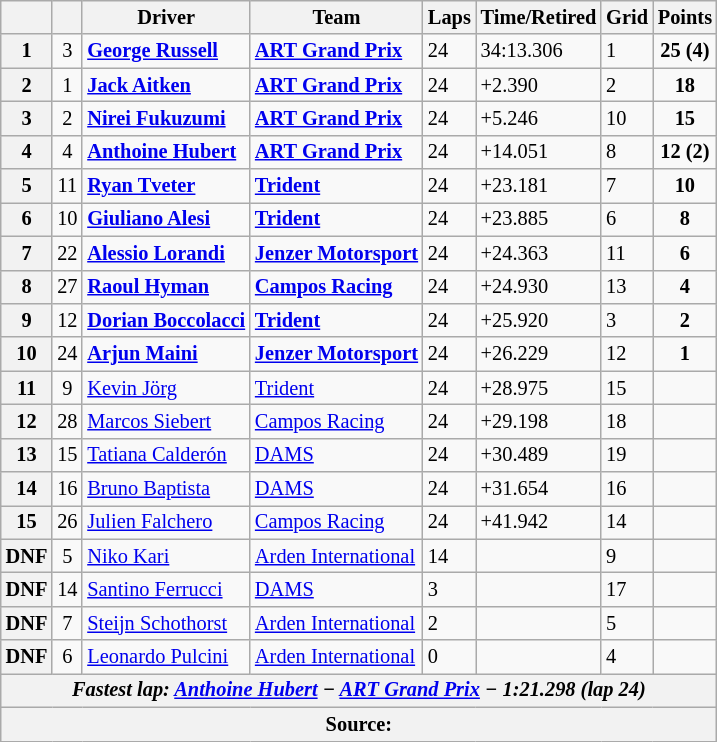<table class="wikitable" style="font-size:85%">
<tr>
<th></th>
<th></th>
<th>Driver</th>
<th>Team</th>
<th>Laps</th>
<th>Time/Retired</th>
<th>Grid</th>
<th>Points</th>
</tr>
<tr>
<th>1</th>
<td align="center">3</td>
<td><strong> <a href='#'>George Russell</a></strong></td>
<td><strong><a href='#'>ART Grand Prix</a></strong></td>
<td>24</td>
<td>34:13.306</td>
<td>1</td>
<td align="center"><strong>25 (4)</strong></td>
</tr>
<tr>
<th>2</th>
<td align="center">1</td>
<td><strong> <a href='#'>Jack Aitken</a></strong></td>
<td><strong><a href='#'>ART Grand Prix</a></strong></td>
<td>24</td>
<td>+2.390</td>
<td>2</td>
<td align="center"><strong>18</strong></td>
</tr>
<tr>
<th>3</th>
<td align="center">2</td>
<td><strong> <a href='#'>Nirei Fukuzumi</a></strong></td>
<td><strong><a href='#'>ART Grand Prix</a></strong></td>
<td>24</td>
<td>+5.246</td>
<td>10</td>
<td align="center"><strong>15</strong></td>
</tr>
<tr>
<th>4</th>
<td align="center">4</td>
<td><strong> <a href='#'>Anthoine Hubert</a></strong></td>
<td><strong><a href='#'>ART Grand Prix</a></strong></td>
<td>24</td>
<td>+14.051</td>
<td>8</td>
<td align="center"><strong>12 (2)</strong></td>
</tr>
<tr>
<th>5</th>
<td align="center">11</td>
<td><strong> <a href='#'>Ryan Tveter</a></strong></td>
<td><strong><a href='#'>Trident</a></strong></td>
<td>24</td>
<td>+23.181</td>
<td>7</td>
<td align="center"><strong>10</strong></td>
</tr>
<tr>
<th>6</th>
<td align="center">10</td>
<td><strong> <a href='#'>Giuliano Alesi</a></strong></td>
<td><strong><a href='#'>Trident</a></strong></td>
<td>24</td>
<td>+23.885</td>
<td>6</td>
<td align="center"><strong>8</strong></td>
</tr>
<tr>
<th>7</th>
<td align="center">22</td>
<td><strong> <a href='#'>Alessio Lorandi</a></strong></td>
<td><strong><a href='#'>Jenzer Motorsport</a></strong></td>
<td>24</td>
<td>+24.363</td>
<td>11</td>
<td align="center"><strong>6</strong></td>
</tr>
<tr>
<th>8</th>
<td align="center">27</td>
<td><strong> <a href='#'>Raoul Hyman</a></strong></td>
<td><strong><a href='#'>Campos Racing</a></strong></td>
<td>24</td>
<td>+24.930</td>
<td>13</td>
<td align="center"><strong>4</strong></td>
</tr>
<tr>
<th>9</th>
<td align="center">12</td>
<td><strong> <a href='#'>Dorian Boccolacci</a></strong></td>
<td><strong><a href='#'>Trident</a></strong></td>
<td>24</td>
<td>+25.920</td>
<td>3</td>
<td align="center"><strong>2</strong></td>
</tr>
<tr>
<th>10</th>
<td align="center">24</td>
<td><strong> <a href='#'>Arjun Maini</a></strong></td>
<td><strong><a href='#'>Jenzer Motorsport</a></strong></td>
<td>24</td>
<td>+26.229</td>
<td>12</td>
<td align="center"><strong>1</strong></td>
</tr>
<tr>
<th>11</th>
<td align="center">9</td>
<td> <a href='#'>Kevin Jörg</a></td>
<td><a href='#'>Trident</a></td>
<td>24</td>
<td>+28.975</td>
<td>15</td>
<td></td>
</tr>
<tr>
<th>12</th>
<td align="center">28</td>
<td> <a href='#'>Marcos Siebert</a></td>
<td><a href='#'>Campos Racing</a></td>
<td>24</td>
<td>+29.198</td>
<td>18</td>
<td></td>
</tr>
<tr>
<th>13</th>
<td align="center">15</td>
<td> <a href='#'>Tatiana Calderón</a></td>
<td><a href='#'>DAMS</a></td>
<td>24</td>
<td>+30.489</td>
<td>19</td>
<td></td>
</tr>
<tr>
<th>14</th>
<td align="center">16</td>
<td> <a href='#'>Bruno Baptista</a></td>
<td><a href='#'>DAMS</a></td>
<td>24</td>
<td>+31.654</td>
<td>16</td>
<td></td>
</tr>
<tr>
<th>15</th>
<td align="center">26</td>
<td> <a href='#'>Julien Falchero</a></td>
<td><a href='#'>Campos Racing</a></td>
<td>24</td>
<td>+41.942</td>
<td>14</td>
<td></td>
</tr>
<tr>
<th>DNF</th>
<td align="center">5</td>
<td> <a href='#'>Niko Kari</a></td>
<td><a href='#'>Arden International</a></td>
<td>14</td>
<td></td>
<td>9</td>
<td></td>
</tr>
<tr>
<th>DNF</th>
<td align="center">14</td>
<td> <a href='#'>Santino Ferrucci</a></td>
<td><a href='#'>DAMS</a></td>
<td>3</td>
<td></td>
<td>17</td>
<td></td>
</tr>
<tr>
<th>DNF</th>
<td align="center">7</td>
<td> <a href='#'>Steijn Schothorst</a></td>
<td><a href='#'>Arden International</a></td>
<td>2</td>
<td></td>
<td>5</td>
<td></td>
</tr>
<tr>
<th>DNF</th>
<td align="center">6</td>
<td> <a href='#'>Leonardo Pulcini</a></td>
<td><a href='#'>Arden International</a></td>
<td>0</td>
<td></td>
<td>4</td>
<td></td>
</tr>
<tr>
<th colspan="8"><em>Fastest lap: <strong> <a href='#'>Anthoine Hubert</a> − <a href='#'>ART Grand Prix</a> − 1:21.298 (lap 24)<strong><em></th>
</tr>
<tr>
<th colspan="8">Source:</th>
</tr>
</table>
